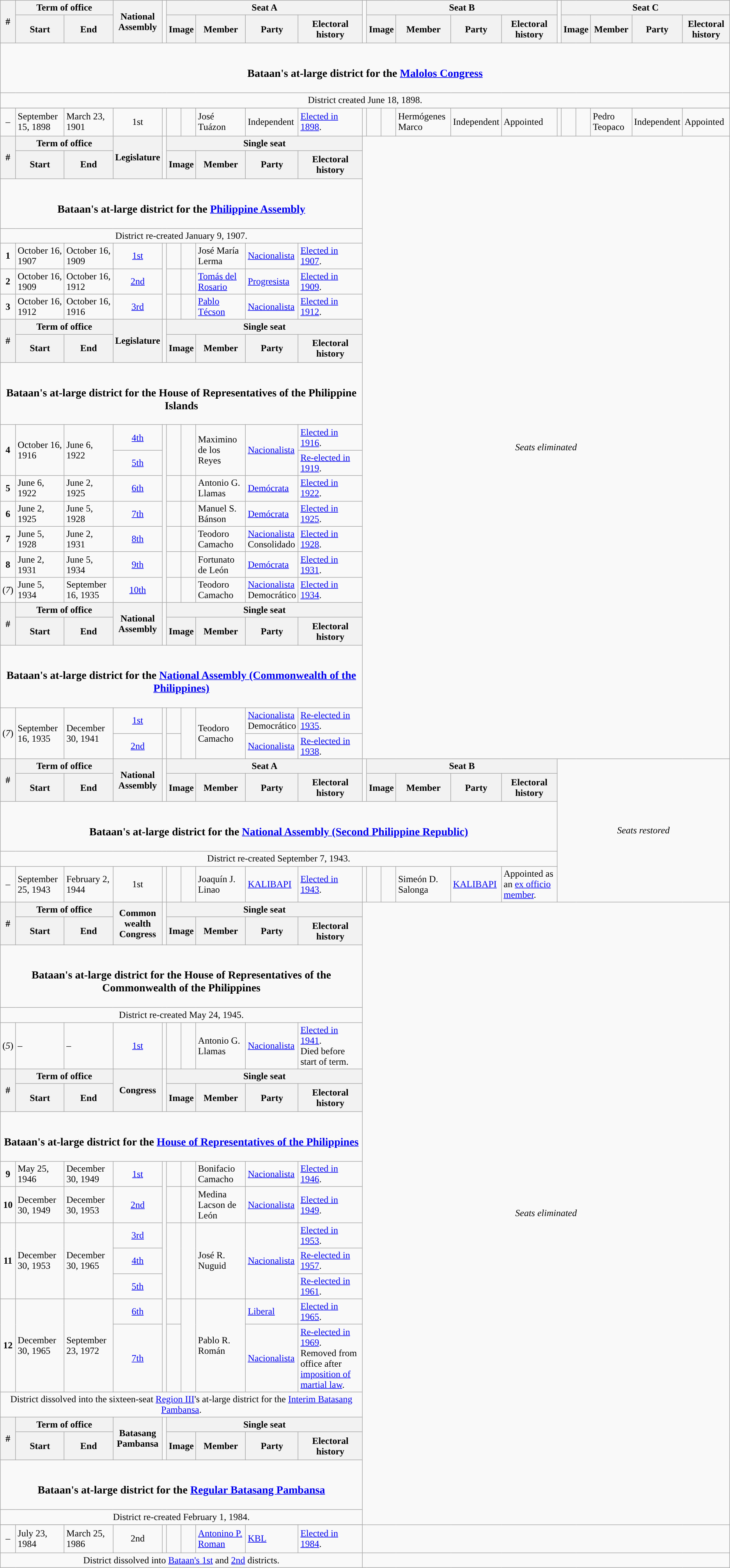<table class=wikitable>
<tr>
<th rowspan=2>#</th>
<th colspan=2>Term of office</th>
<th rowspan=2>National<br>Assembly</th>
<td rowspan=2></td>
<th colspan=5>Seat A</th>
<td rowspan=2></td>
<th colspan=5>Seat B</th>
<td rowspan=2></td>
<th colspan=5>Seat C</th>
</tr>
<tr style="height:3em">
<th>Start</th>
<th>End</th>
<th colspan="2" style="text-align:center;">Image</th>
<th>Member</th>
<th>Party</th>
<th>Electoral history</th>
<th colspan="2" style="text-align:center;">Image</th>
<th>Member</th>
<th>Party</th>
<th>Electoral history</th>
<th colspan="2" style="text-align:center;">Image</th>
<th>Member</th>
<th>Party</th>
<th>Electoral history</th>
</tr>
<tr>
<td colspan="22" style="text-align:center;"><br><h3>Bataan's at-large district for the <a href='#'>Malolos Congress</a></h3></td>
</tr>
<tr>
<td colspan="22" style="text-align:center;">District created June 18, 1898.</td>
</tr>
<tr>
</tr>
<tr style="height:3em">
<td style="text-align:center;">–</td>
<td>September 15, 1898</td>
<td>March 23, 1901</td>
<td style="text-align:center;">1st</td>
<td></td>
<td style="color:inherit;background:"></td>
<td></td>
<td>José Tuázon</td>
<td>Independent</td>
<td><a href='#'>Elected in 1898</a>.</td>
<td></td>
<td style="color:inherit;background:"></td>
<td></td>
<td>Hermógenes Marco</td>
<td>Independent</td>
<td>Appointed</td>
<td></td>
<td style="color:inherit;background:"></td>
<td></td>
<td>Pedro Teopaco</td>
<td>Independent</td>
<td>Appointed</td>
</tr>
<tr>
<th rowspan=2>#</th>
<th colspan=2>Term of office</th>
<th rowspan=2>Legislature</th>
<td rowspan=2></td>
<th colspan=5>Single seat</th>
<td rowspan=22 colspan=12 style="text-align:center;"><em>Seats eliminated</em></td>
</tr>
<tr style="height:3em">
<th>Start</th>
<th>End</th>
<th colspan="2" style="text-align:center;">Image</th>
<th>Member</th>
<th>Party</th>
<th>Electoral history</th>
</tr>
<tr>
<td colspan="10" style="text-align:center;"><br><h3>Bataan's at-large district for the <a href='#'>Philippine Assembly</a></h3></td>
</tr>
<tr>
<td colspan="10" style="text-align:center;">District re-created January 9, 1907.</td>
</tr>
<tr>
<td style="text-align:center;"><strong>1</strong></td>
<td>October 16, 1907</td>
<td>October 16, 1909</td>
<td style="text-align:center;"><a href='#'>1st</a></td>
<td rowspan="3"></td>
<td style="color:inherit;background:"></td>
<td></td>
<td>José María Lerma</td>
<td><a href='#'>Nacionalista</a></td>
<td><a href='#'>Elected in 1907</a>.</td>
</tr>
<tr>
<td style="text-align:center;"><strong>2</strong></td>
<td>October 16, 1909</td>
<td>October 16, 1912</td>
<td style="text-align:center;"><a href='#'>2nd</a></td>
<td style="color:inherit;background:"></td>
<td></td>
<td><a href='#'>Tomás del Rosario</a></td>
<td><a href='#'>Progresista</a></td>
<td><a href='#'>Elected in 1909</a>.</td>
</tr>
<tr>
<td style="text-align:center;"><strong>3</strong></td>
<td>October 16, 1912</td>
<td>October 16, 1916</td>
<td style="text-align:center;"><a href='#'>3rd</a></td>
<td style="color:inherit;background:"></td>
<td></td>
<td><a href='#'>Pablo Técson</a></td>
<td><a href='#'>Nacionalista</a></td>
<td><a href='#'>Elected in 1912</a>.</td>
</tr>
<tr>
<th rowspan=2>#</th>
<th colspan=2>Term of office</th>
<th rowspan=2>Legislature</th>
<td rowspan=2></td>
<th colspan=5>Single seat</th>
</tr>
<tr style="height:3em">
<th>Start</th>
<th>End</th>
<th colspan="2" style="text-align:center;">Image</th>
<th>Member</th>
<th>Party</th>
<th>Electoral history</th>
</tr>
<tr>
<td colspan="10" style="text-align:center;"><br><h3>Bataan's at-large district for the House of Representatives of the Philippine Islands</h3></td>
</tr>
<tr>
<td rowspan="2" style="text-align:center;"><strong>4</strong></td>
<td rowspan="2">October 16, 1916</td>
<td rowspan="2">June 6, 1922</td>
<td style="text-align:center;"><a href='#'>4th</a></td>
<td rowspan=7></td>
<td rowspan="2" style="color:inherit;background:"></td>
<td rowspan="2"></td>
<td rowspan="2">Maximino de los Reyes</td>
<td rowspan="2"><a href='#'>Nacionalista</a></td>
<td><a href='#'>Elected in 1916</a>.</td>
</tr>
<tr>
<td style="text-align:center;"><a href='#'>5th</a></td>
<td><a href='#'>Re-elected in 1919</a>.</td>
</tr>
<tr>
<td style="text-align:center;"><strong>5</strong></td>
<td>June 6, 1922</td>
<td>June 2, 1925</td>
<td style="text-align:center;"><a href='#'>6th</a></td>
<td style="color:inherit;background:"></td>
<td></td>
<td>Antonio G. Llamas</td>
<td><a href='#'>Demócrata</a></td>
<td><a href='#'>Elected in 1922</a>.</td>
</tr>
<tr>
<td style="text-align:center;"><strong>6</strong></td>
<td>June 2, 1925</td>
<td>June 5, 1928</td>
<td style="text-align:center;"><a href='#'>7th</a></td>
<td style="color:inherit;background:"></td>
<td></td>
<td>Manuel S. Bánson</td>
<td><a href='#'>Demócrata</a></td>
<td><a href='#'>Elected in 1925</a>.</td>
</tr>
<tr>
<td style="text-align:center;"><strong>7</strong></td>
<td>June 5, 1928</td>
<td>June 2, 1931</td>
<td style="text-align:center;"><a href='#'>8th</a></td>
<td style="color:inherit;background:"></td>
<td></td>
<td>Teodoro Camacho</td>
<td><a href='#'>Nacionalista</a><br>Consolidado</td>
<td><a href='#'>Elected in 1928</a>.</td>
</tr>
<tr>
<td style="text-align:center;"><strong>8</strong></td>
<td>June 2, 1931</td>
<td>June 5, 1934</td>
<td style="text-align:center;"><a href='#'>9th</a></td>
<td style="color:inherit;background:"></td>
<td></td>
<td>Fortunato de León</td>
<td><a href='#'>Demócrata</a></td>
<td><a href='#'>Elected in 1931</a>.</td>
</tr>
<tr>
<td style="text-align:center;">(<em>7</em>)</td>
<td>June 5, 1934</td>
<td>September 16, 1935</td>
<td style="text-align:center;"><a href='#'>10th</a></td>
<td style="color:inherit;background:"></td>
<td></td>
<td>Teodoro Camacho</td>
<td><a href='#'>Nacionalista</a><br>Democrático</td>
<td><a href='#'>Elected in 1934</a>.</td>
</tr>
<tr>
<th rowspan=2>#</th>
<th colspan=2>Term of office</th>
<th rowspan=2>National<br>Assembly</th>
<td rowspan=2></td>
<th colspan=5>Single seat</th>
</tr>
<tr style="height:3em">
<th>Start</th>
<th>End</th>
<th colspan="2" style="text-align:center;">Image</th>
<th>Member</th>
<th>Party</th>
<th>Electoral history</th>
</tr>
<tr>
<td colspan="10" style="text-align:center;"><br><h3>Bataan's at-large district for the <a href='#'>National Assembly (Commonwealth of the Philippines)</a></h3></td>
</tr>
<tr>
<td rowspan="2" style="text-align:center;">(<em>7</em>)</td>
<td rowspan="2">September 16, 1935</td>
<td rowspan="2">December 30, 1941</td>
<td style="text-align:center;"><a href='#'>1st</a></td>
<td rowspan=2></td>
<td style="color:inherit;background:"></td>
<td rowspan="2"></td>
<td rowspan="2">Teodoro Camacho</td>
<td><a href='#'>Nacionalista</a><br>Democrático</td>
<td><a href='#'>Re-elected in 1935</a>.</td>
</tr>
<tr>
<td style="text-align:center;"><a href='#'>2nd</a></td>
<td style="color:inherit;background:"></td>
<td><a href='#'>Nacionalista</a></td>
<td><a href='#'>Re-elected in 1938</a>.</td>
</tr>
<tr>
<th rowspan=2>#</th>
<th colspan=2>Term of office</th>
<th rowspan=2>National<br>Assembly</th>
<td rowspan=2></td>
<th colspan=5>Seat A</th>
<td rowspan=2></td>
<th colspan=5>Seat B</th>
<td rowspan=5 colspan=7 style="text-align:center;"><em>Seats restored</em></td>
</tr>
<tr style="height:3em">
<th>Start</th>
<th>End</th>
<th colspan="2" style="text-align:center;">Image</th>
<th>Member</th>
<th>Party</th>
<th>Electoral history</th>
<th colspan="2" style="text-align:center;">Image</th>
<th>Member</th>
<th>Party</th>
<th>Electoral history</th>
</tr>
<tr>
<td colspan="16" style="text-align:center;"><br><h3>Bataan's at-large district for the <a href='#'>National Assembly (Second Philippine Republic)</a></h3></td>
</tr>
<tr>
<td colspan="16" style="text-align:center;">District re-created September 7, 1943.</td>
</tr>
<tr>
<td style="text-align:center;">–</td>
<td>September 25, 1943</td>
<td>February 2, 1944</td>
<td style="text-align:center;">1st</td>
<td></td>
<td style="color:inherit;background:"></td>
<td></td>
<td>Joaquín J. Linao</td>
<td><a href='#'>KALIBAPI</a></td>
<td><a href='#'>Elected in 1943</a>.</td>
<td></td>
<td style="color:inherit;background:"></td>
<td></td>
<td>Simeón D. Salonga</td>
<td><a href='#'>KALIBAPI</a></td>
<td>Appointed as an <a href='#'>ex officio member</a>.</td>
</tr>
<tr>
<th rowspan=2>#</th>
<th colspan=2>Term of office</th>
<th rowspan=2>Common<br>wealth<br>Congress</th>
<td rowspan=2></td>
<th colspan=5>Single seat</th>
<td rowspan=21 colspan=12 style="text-align:center;"><em>Seats eliminated</em></td>
</tr>
<tr style="height:3em">
<th>Start</th>
<th>End</th>
<th colspan="2" style="text-align:center;">Image</th>
<th>Member</th>
<th>Party</th>
<th>Electoral history</th>
</tr>
<tr>
<td colspan="10" style="text-align:center;"><br><h3>Bataan's at-large district for the House of Representatives of the Commonwealth of the Philippines</h3></td>
</tr>
<tr>
<td colspan="10" style="text-align:center;">District re-created May 24, 1945.</td>
</tr>
<tr>
<td style="text-align:center;">(<em>5</em>)</td>
<td>–</td>
<td>–</td>
<td style="text-align:center;"><a href='#'>1st</a></td>
<td></td>
<td style="color:inherit;background:"></td>
<td></td>
<td>Antonio G. Llamas</td>
<td><a href='#'>Nacionalista</a></td>
<td><a href='#'>Elected in 1941</a>.<br>Died before start of term.</td>
</tr>
<tr>
<th rowspan=2>#</th>
<th colspan=2>Term of office</th>
<th rowspan=2>Congress</th>
<td rowspan=2></td>
<th colspan=5>Single seat</th>
</tr>
<tr style="height:3em">
<th>Start</th>
<th>End</th>
<th colspan="2" style="text-align:center;">Image</th>
<th>Member</th>
<th>Party</th>
<th>Electoral history</th>
</tr>
<tr>
<td colspan="10" style="text-align:center;"><br><h3>Bataan's at-large district for the <a href='#'>House of Representatives of the Philippines</a></h3></td>
</tr>
<tr>
<td style="text-align:center;"><strong>9</strong></td>
<td>May 25, 1946</td>
<td>December 30, 1949</td>
<td style="text-align:center;"><a href='#'>1st</a></td>
<td rowspan=7></td>
<td style="color:inherit;background:"></td>
<td></td>
<td>Bonifacio Camacho</td>
<td><a href='#'>Nacionalista</a></td>
<td><a href='#'>Elected in 1946</a>.</td>
</tr>
<tr>
<td style="text-align:center;"><strong>10</strong></td>
<td>December 30, 1949</td>
<td>December 30, 1953</td>
<td style="text-align:center;"><a href='#'>2nd</a></td>
<td style="color:inherit;background:"></td>
<td></td>
<td>Medina Lacson de León</td>
<td><a href='#'>Nacionalista</a></td>
<td><a href='#'>Elected in 1949</a>.</td>
</tr>
<tr>
<td rowspan="3" style="text-align:center;"><strong>11</strong></td>
<td rowspan="3">December 30, 1953</td>
<td rowspan="3">December 30, 1965</td>
<td style="text-align:center;"><a href='#'>3rd</a></td>
<td rowspan="3" style="color:inherit;background:"></td>
<td rowspan="3"></td>
<td rowspan="3">José R. Nuguid</td>
<td rowspan="3"><a href='#'>Nacionalista</a></td>
<td><a href='#'>Elected in 1953</a>.</td>
</tr>
<tr>
<td style="text-align:center;"><a href='#'>4th</a></td>
<td><a href='#'>Re-elected in 1957</a>.</td>
</tr>
<tr>
<td style="text-align:center;"><a href='#'>5th</a></td>
<td><a href='#'>Re-elected in 1961</a>.</td>
</tr>
<tr>
<td rowspan="2" style="text-align:center;"><strong>12</strong></td>
<td rowspan="2">December 30, 1965</td>
<td rowspan="2">September 23, 1972</td>
<td style="text-align:center;"><a href='#'>6th</a></td>
<td style="color:inherit;background:"></td>
<td rowspan="2"></td>
<td rowspan="2">Pablo R. Román</td>
<td><a href='#'>Liberal</a></td>
<td><a href='#'>Elected in 1965</a>.</td>
</tr>
<tr>
<td style="text-align:center;"><a href='#'>7th</a></td>
<td style="color:inherit;background:"></td>
<td><a href='#'>Nacionalista</a></td>
<td><a href='#'>Re-elected in 1969</a>.<br>Removed from office after <a href='#'>imposition of martial law</a>.</td>
</tr>
<tr>
<td colspan="10" style="text-align:center;">District dissolved into the sixteen-seat <a href='#'>Region III</a>'s at-large district for the <a href='#'>Interim Batasang Pambansa</a>.</td>
</tr>
<tr>
<th rowspan=2>#</th>
<th colspan=2>Term of office</th>
<th rowspan=2>Batasang<br>Pambansa</th>
<td rowspan=2></td>
<th colspan=5>Single seat</th>
</tr>
<tr style="height:3em">
<th>Start</th>
<th>End</th>
<th colspan="2" style="text-align:center;">Image</th>
<th>Member</th>
<th>Party</th>
<th>Electoral history</th>
</tr>
<tr>
<td colspan="10" style="text-align:center;"><br><h3>Bataan's at-large district for the <a href='#'>Regular Batasang Pambansa</a></h3></td>
</tr>
<tr>
<td colspan="10" style="text-align:center;">District re-created February 1, 1984.</td>
</tr>
<tr>
</tr>
<tr style="height:3em">
<td style="text-align:center;">–</td>
<td>July 23, 1984</td>
<td>March 25, 1986</td>
<td style="text-align:center;">2nd</td>
<td></td>
<td style="color:inherit;background:"></td>
<td></td>
<td><a href='#'>Antonino P. Roman</a></td>
<td><a href='#'>KBL</a></td>
<td><a href='#'>Elected in 1984</a>.</td>
</tr>
<tr>
<td colspan="10" style="text-align:center;">District dissolved into <a href='#'>Bataan's 1st</a> and <a href='#'>2nd</a> districts.</td>
<td colspan="15"></td>
</tr>
</table>
